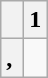<table class="wikitable">
<tr ---- valign="center">
<th></th>
<th>1</th>
</tr>
<tr ---- valign="center"  align="center">
<th>, </th>
<td></td>
</tr>
</table>
